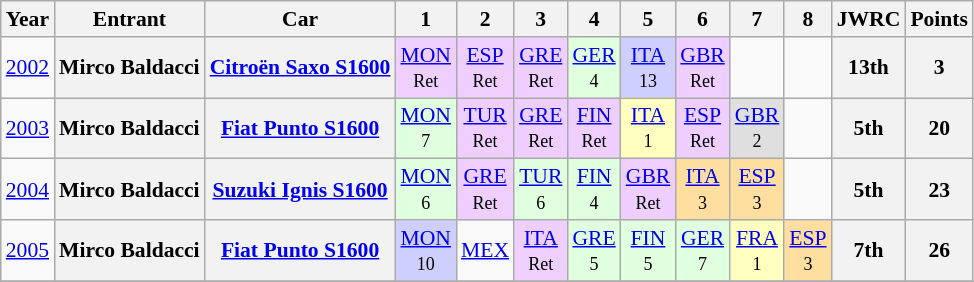<table class="wikitable" border="1" style="text-align:center; font-size:90%;">
<tr>
<th>Year</th>
<th>Entrant</th>
<th>Car</th>
<th>1</th>
<th>2</th>
<th>3</th>
<th>4</th>
<th>5</th>
<th>6</th>
<th>7</th>
<th>8</th>
<th>JWRC</th>
<th>Points</th>
</tr>
<tr>
<td><a href='#'>2002</a></td>
<th>Mirco Baldacci</th>
<th><a href='#'>Citroën Saxo S1600</a></th>
<td style="background:#EFCFFF;"><a href='#'>MON</a><br><small>Ret</small></td>
<td style="background:#EFCFFF;"><a href='#'>ESP</a><br><small>Ret</small></td>
<td style="background:#EFCFFF;"><a href='#'>GRE</a><br><small>Ret</small></td>
<td style="background:#DFFFDF;"><a href='#'>GER</a><br><small>4</small></td>
<td style="background:#CFCFFF;"><a href='#'>ITA</a><br><small>13</small></td>
<td style="background:#EFCFFF;"><a href='#'>GBR</a><br><small>Ret</small></td>
<td></td>
<td></td>
<th>13th</th>
<th>3</th>
</tr>
<tr>
<td><a href='#'>2003</a></td>
<th>Mirco Baldacci</th>
<th><a href='#'>Fiat Punto S1600</a></th>
<td style="background:#DFFFDF;"><a href='#'>MON</a><br><small>7</small></td>
<td style="background:#EFCFFF;"><a href='#'>TUR</a><br><small>Ret</small></td>
<td style="background:#EFCFFF;"><a href='#'>GRE</a><br><small>Ret</small></td>
<td style="background:#EFCFFF;"><a href='#'>FIN</a><br><small>Ret</small></td>
<td style="background:#FFFFBF;"><a href='#'>ITA</a><br><small>1</small></td>
<td style="background:#EFCFFF;"><a href='#'>ESP</a><br><small>Ret</small></td>
<td style="background:#DFDFDF;"><a href='#'>GBR</a><br><small>2</small></td>
<td></td>
<th>5th</th>
<th>20</th>
</tr>
<tr>
<td><a href='#'>2004</a></td>
<th>Mirco Baldacci</th>
<th><a href='#'>Suzuki Ignis S1600</a></th>
<td style="background:#DFFFDF;"><a href='#'>MON</a><br><small>6</small></td>
<td style="background:#EFCFFF;"><a href='#'>GRE</a><br><small>Ret</small></td>
<td style="background:#DFFFDF;"><a href='#'>TUR</a><br><small>6</small></td>
<td style="background:#DFFFDF;"><a href='#'>FIN</a><br><small>4</small></td>
<td style="background:#EFCFFF;"><a href='#'>GBR</a><br><small>Ret</small></td>
<td style="background:#FFDF9F;"><a href='#'>ITA</a><br><small>3</small></td>
<td style="background:#FFDF9F;"><a href='#'>ESP</a><br><small>3</small></td>
<td></td>
<th>5th</th>
<th>23</th>
</tr>
<tr>
<td><a href='#'>2005</a></td>
<th>Mirco Baldacci</th>
<th><a href='#'>Fiat Punto S1600</a></th>
<td style="background:#CFCFFF;"><a href='#'>MON</a><br><small>10</small></td>
<td><a href='#'>MEX</a></td>
<td style="background:#EFCFFF;"><a href='#'>ITA</a><br><small>Ret</small></td>
<td style="background:#DFFFDF;"><a href='#'>GRE</a><br><small>5</small></td>
<td style="background:#DFFFDF;"><a href='#'>FIN</a><br><small>5</small></td>
<td style="background:#DFFFDF;"><a href='#'>GER</a><br><small>7</small></td>
<td style="background:#FFFFBF;"><a href='#'>FRA</a><br><small>1</small></td>
<td style="background:#FFDF9F;"><a href='#'>ESP</a><br><small>3</small></td>
<th>7th</th>
<th>26</th>
</tr>
<tr>
</tr>
</table>
